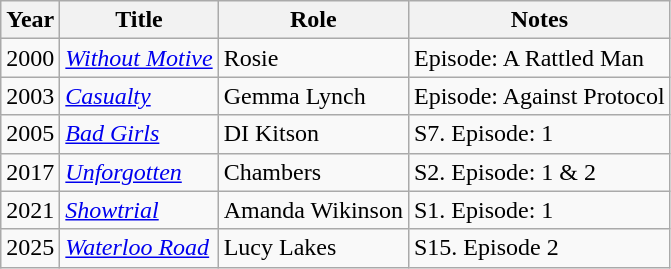<table class="wikitable sortable plainrowheaders">
<tr style="text-align:center;">
<th scope="col">Year</th>
<th scope="col">Title</th>
<th scope="col">Role</th>
<th scope="col">Notes</th>
</tr>
<tr>
<td>2000</td>
<td><em><a href='#'>Without Motive</a></em></td>
<td>Rosie</td>
<td>Episode: A Rattled Man</td>
</tr>
<tr>
<td>2003</td>
<td><em><a href='#'>Casualty</a></em></td>
<td>Gemma Lynch</td>
<td>Episode: Against Protocol</td>
</tr>
<tr>
<td>2005</td>
<td><em><a href='#'>Bad Girls</a></em></td>
<td>DI Kitson</td>
<td>S7. Episode: 1</td>
</tr>
<tr>
<td>2017</td>
<td><em><a href='#'>Unforgotten</a></em></td>
<td>Chambers</td>
<td>S2. Episode: 1 & 2</td>
</tr>
<tr>
<td>2021</td>
<td><em><a href='#'>Showtrial</a></em></td>
<td>Amanda Wikinson</td>
<td>S1. Episode: 1</td>
</tr>
<tr>
<td>2025</td>
<td><em><a href='#'>Waterloo Road</a></em></td>
<td>Lucy Lakes</td>
<td>S15. Episode 2</td>
</tr>
</table>
